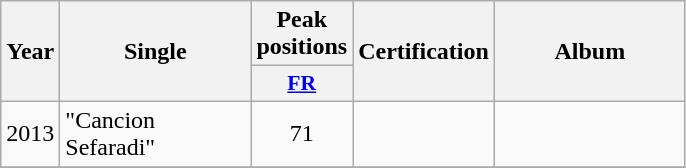<table class="wikitable">
<tr>
<th align="center" rowspan="2" width="10">Year</th>
<th align="center" rowspan="2" width="120">Single</th>
<th align="center" colspan="1" width="20">Peak positions</th>
<th align="center" rowspan="2" width="70">Certification</th>
<th align="center" rowspan="2" width="120">Album</th>
</tr>
<tr>
<th scope="col" style="width:3em;font-size:90%;"><a href='#'>FR</a><br></th>
</tr>
<tr>
<td style="text-align:center;">2013</td>
<td>"Cancion Sefaradi"</td>
<td style="text-align:center;">71</td>
<td style="text-align:center;"></td>
<td style="text-align:center;"></td>
</tr>
<tr>
</tr>
</table>
